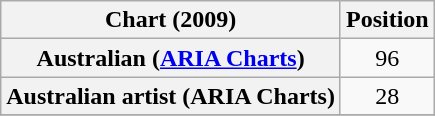<table class="wikitable sortable plainrowheaders">
<tr>
<th scope="col">Chart (2009)</th>
<th scope="col">Position</th>
</tr>
<tr>
<th scope="row">Australian (<a href='#'>ARIA Charts</a>)</th>
<td style="text-align:center;">96</td>
</tr>
<tr>
<th scope="row">Australian artist (ARIA Charts) </th>
<td style="text-align:center;">28</td>
</tr>
<tr>
</tr>
</table>
